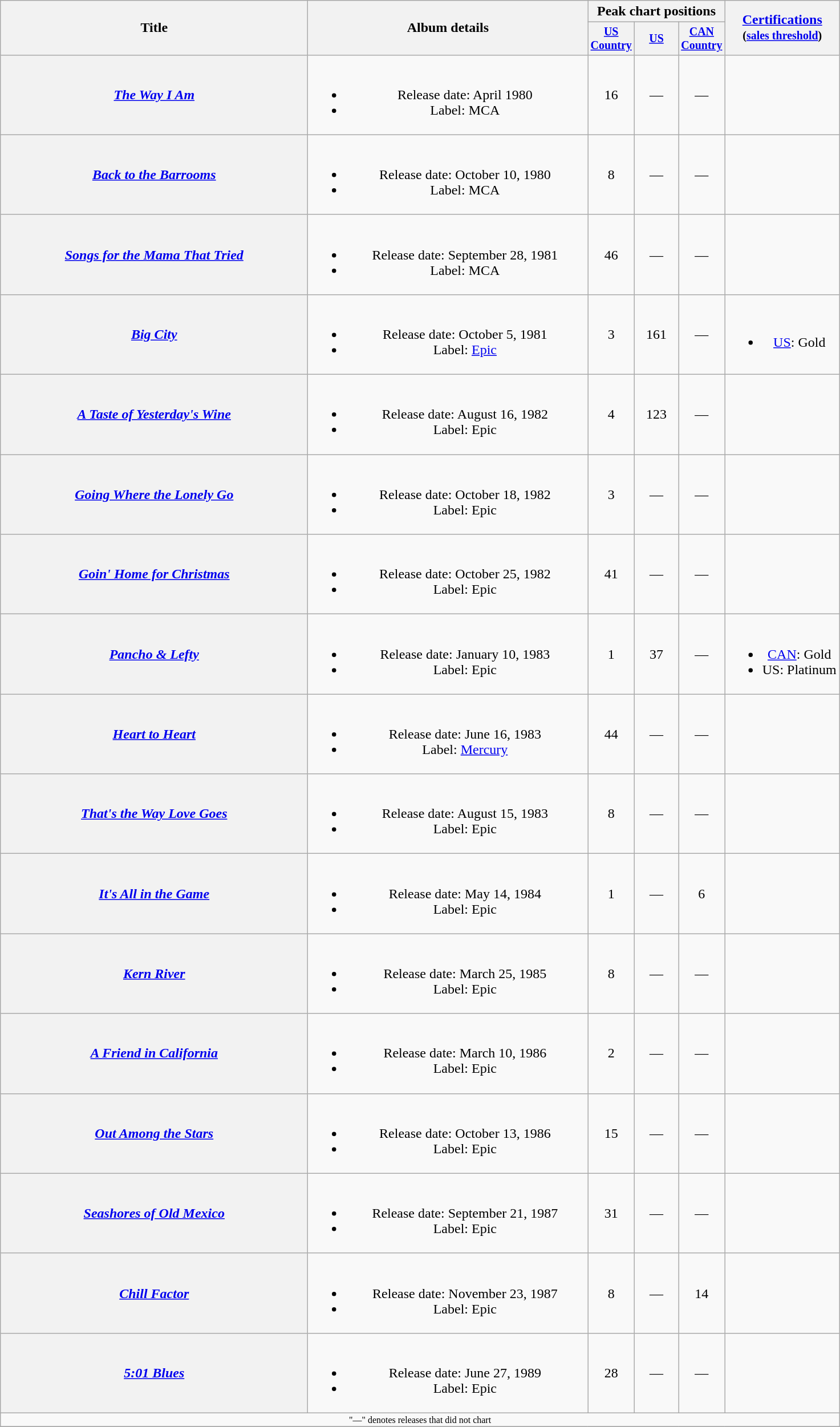<table class="wikitable plainrowheaders" style="text-align:center;">
<tr>
<th rowspan="2" style="width:22em;">Title</th>
<th rowspan="2" style="width:20em;">Album details</th>
<th colspan="3">Peak chart positions<br></th>
<th rowspan="2"><a href='#'>Certifications</a><br><small>(<a href='#'>sales threshold</a>)</small></th>
</tr>
<tr style="font-size:smaller;">
<th width="45"><a href='#'>US Country</a></th>
<th width="45"><a href='#'>US</a></th>
<th width="45"><a href='#'>CAN Country</a></th>
</tr>
<tr>
<th scope="row"><em><a href='#'>The Way I Am</a></em></th>
<td><br><ul><li>Release date: April 1980</li><li>Label: MCA</li></ul></td>
<td>16</td>
<td>—</td>
<td>—</td>
<td></td>
</tr>
<tr>
<th scope="row"><em><a href='#'>Back to the Barrooms</a></em></th>
<td><br><ul><li>Release date: October 10, 1980</li><li>Label: MCA</li></ul></td>
<td>8</td>
<td>—</td>
<td>—</td>
<td></td>
</tr>
<tr>
<th scope="row"><em><a href='#'>Songs for the Mama That Tried</a></em></th>
<td><br><ul><li>Release date: September 28, 1981</li><li>Label: MCA</li></ul></td>
<td>46</td>
<td>—</td>
<td>—</td>
<td></td>
</tr>
<tr>
<th scope="row"><em><a href='#'>Big City</a></em></th>
<td><br><ul><li>Release date: October 5, 1981</li><li>Label: <a href='#'>Epic</a></li></ul></td>
<td>3</td>
<td>161</td>
<td>—</td>
<td><br><ul><li><a href='#'>US</a>: Gold</li></ul></td>
</tr>
<tr>
<th scope="row"><em><a href='#'>A Taste of Yesterday's Wine</a></em> </th>
<td><br><ul><li>Release date: August 16, 1982</li><li>Label: Epic</li></ul></td>
<td>4</td>
<td>123</td>
<td>—</td>
<td></td>
</tr>
<tr>
<th scope="row"><em><a href='#'>Going Where the Lonely Go</a></em></th>
<td><br><ul><li>Release date: October 18, 1982</li><li>Label: Epic</li></ul></td>
<td>3</td>
<td>—</td>
<td>—</td>
<td></td>
</tr>
<tr>
<th scope="row"><em><a href='#'>Goin' Home for Christmas</a></em></th>
<td><br><ul><li>Release date: October 25, 1982</li><li>Label: Epic</li></ul></td>
<td>41</td>
<td>—</td>
<td>—</td>
<td></td>
</tr>
<tr>
<th scope="row"><em><a href='#'>Pancho & Lefty</a></em> </th>
<td><br><ul><li>Release date: January 10, 1983</li><li>Label: Epic</li></ul></td>
<td>1</td>
<td>37</td>
<td>—</td>
<td><br><ul><li><a href='#'>CAN</a>: Gold</li><li>US: Platinum</li></ul></td>
</tr>
<tr>
<th scope="row"><em><a href='#'>Heart to Heart</a></em> </th>
<td><br><ul><li>Release date: June 16, 1983</li><li>Label: <a href='#'>Mercury</a></li></ul></td>
<td>44</td>
<td>—</td>
<td>—</td>
<td></td>
</tr>
<tr>
<th scope="row"><em><a href='#'>That's the Way Love Goes</a></em></th>
<td><br><ul><li>Release date: August 15, 1983</li><li>Label: Epic</li></ul></td>
<td>8</td>
<td>—</td>
<td>—</td>
<td></td>
</tr>
<tr>
<th scope="row"><em><a href='#'>It's All in the Game</a></em></th>
<td><br><ul><li>Release date: May 14, 1984</li><li>Label: Epic</li></ul></td>
<td>1</td>
<td>—</td>
<td>6</td>
<td></td>
</tr>
<tr>
<th scope="row"><em><a href='#'>Kern River</a></em></th>
<td><br><ul><li>Release date: March 25, 1985</li><li>Label: Epic</li></ul></td>
<td>8</td>
<td>—</td>
<td>—</td>
<td></td>
</tr>
<tr>
<th scope="row"><em><a href='#'>A Friend in California</a></em></th>
<td><br><ul><li>Release date: March 10, 1986</li><li>Label: Epic</li></ul></td>
<td>2</td>
<td>—</td>
<td>—</td>
<td></td>
</tr>
<tr>
<th scope="row"><em><a href='#'>Out Among the Stars</a></em></th>
<td><br><ul><li>Release date: October 13, 1986</li><li>Label: Epic</li></ul></td>
<td>15</td>
<td>—</td>
<td>—</td>
<td></td>
</tr>
<tr>
<th scope="row"><em><a href='#'>Seashores of Old Mexico</a></em> </th>
<td><br><ul><li>Release date: September 21, 1987</li><li>Label: Epic</li></ul></td>
<td>31</td>
<td>—</td>
<td>—</td>
<td></td>
</tr>
<tr>
<th scope="row"><em><a href='#'>Chill Factor</a></em></th>
<td><br><ul><li>Release date: November 23, 1987</li><li>Label: Epic</li></ul></td>
<td>8</td>
<td>—</td>
<td>14</td>
<td></td>
</tr>
<tr>
<th scope="row"><em><a href='#'>5:01 Blues</a></em></th>
<td><br><ul><li>Release date: June 27, 1989</li><li>Label: Epic</li></ul></td>
<td>28</td>
<td>—</td>
<td>—</td>
<td></td>
</tr>
<tr>
<td colspan="6" style="font-size: 8pt">"—" denotes releases that did not chart</td>
</tr>
<tr>
</tr>
</table>
